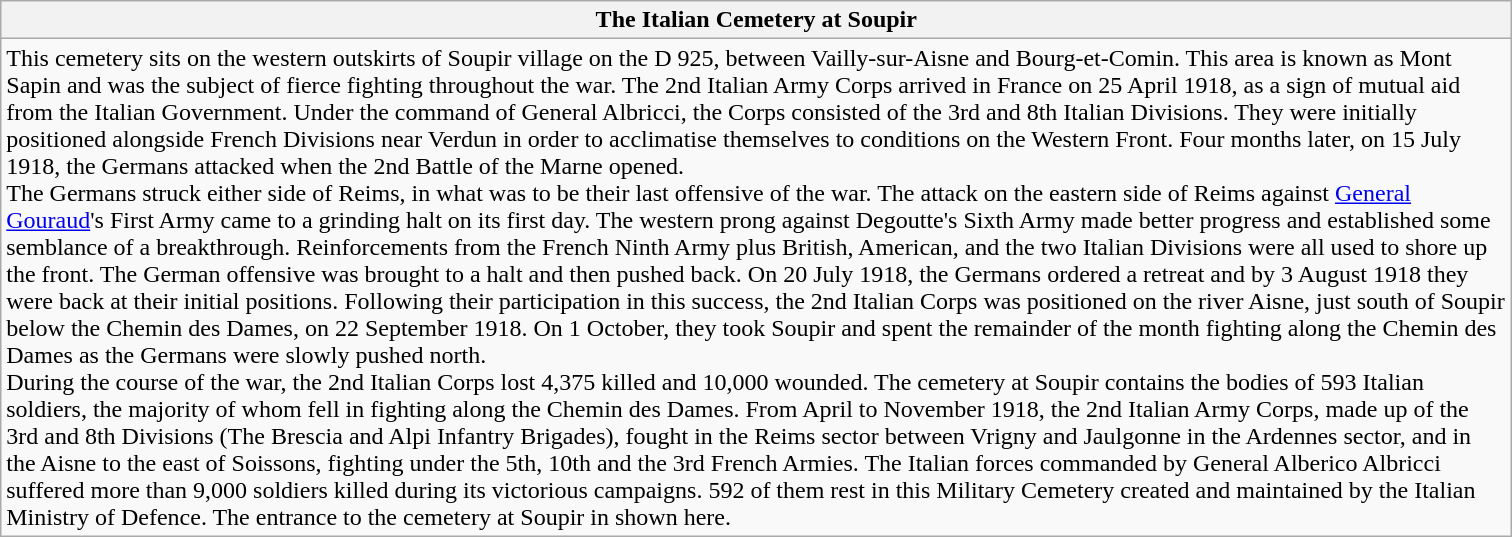<table class="wikitable sortable">
<tr>
<th scope="col" style="width:1000px;">The Italian Cemetery at Soupir</th>
</tr>
<tr>
<td>This cemetery sits on the western outskirts of Soupir village on the D 925, between Vailly-sur-Aisne and Bourg-et-Comin. This area is known as Mont Sapin and was the subject of fierce fighting throughout the war. The 2nd Italian Army Corps arrived in France on 25 April 1918, as a sign of mutual aid from the Italian Government. Under the command of General Albricci, the Corps consisted of the 3rd and 8th Italian Divisions. They were initially positioned alongside French Divisions near Verdun in order to acclimatise themselves to conditions on the Western Front. Four months later, on 15 July 1918, the Germans attacked when the 2nd Battle of the Marne opened.<br>The Germans struck either side of Reims, in what was to be their last offensive of the war. The attack on the eastern side of Reims against <a href='#'>General Gouraud</a>'s First Army came to a grinding halt on its first day. The western prong against Degoutte's Sixth Army made better progress and established some semblance of a breakthrough. Reinforcements from the French Ninth Army plus British, American, and the two Italian Divisions were all used to shore up the front. The German offensive was brought to a halt and then pushed back. On 20 July 1918, the Germans ordered a retreat and by 3 August 1918 they were back at their initial positions. Following their participation in this success, the 2nd Italian Corps was positioned on the river Aisne, just south of Soupir below the Chemin des Dames, on 22 September 1918. On 1 October, they took Soupir and spent the remainder of the month fighting along the Chemin des Dames as the Germans were slowly pushed north.<br>During the course of the war, the 2nd Italian Corps lost 4,375 killed and 10,000 wounded. The cemetery at Soupir contains the bodies of 593 Italian soldiers, the majority of whom fell in fighting along the Chemin des Dames. From April to November 1918, the 2nd Italian Army Corps, made up of the 3rd and 8th Divisions (The Brescia and Alpi Infantry Brigades), fought in the Reims sector between Vrigny and Jaulgonne in the Ardennes sector, and in the Aisne to the east of Soissons, fighting under the 5th, 10th and the 3rd French Armies. The Italian forces commanded by General Alberico Albricci suffered more than 9,000 soldiers killed during its victorious campaigns. 592 of them rest in this Military Cemetery created and maintained by the Italian Ministry of Defence. The entrance to the cemetery at Soupir in shown here.
</td>
</tr>
</table>
